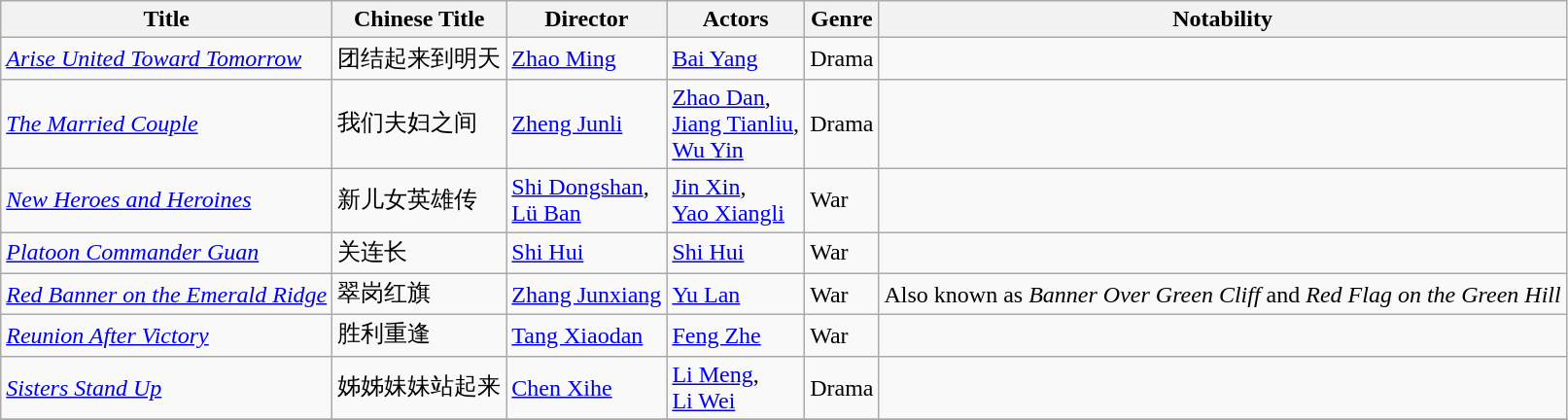<table class="wikitable">
<tr>
<th>Title</th>
<th>Chinese Title</th>
<th>Director</th>
<th>Actors</th>
<th>Genre</th>
<th>Notability</th>
</tr>
<tr>
<td><em><a href='#'>Arise United Toward Tomorrow</a></em></td>
<td>团结起来到明天</td>
<td><a href='#'>Zhao Ming</a></td>
<td><a href='#'>Bai Yang</a></td>
<td>Drama</td>
<td></td>
</tr>
<tr>
<td><em><a href='#'>The Married Couple</a></em></td>
<td>我们夫妇之间</td>
<td><a href='#'>Zheng Junli</a></td>
<td><a href='#'>Zhao Dan</a>,<br><a href='#'>Jiang Tianliu</a>,<br><a href='#'>Wu Yin</a></td>
<td>Drama</td>
<td></td>
</tr>
<tr>
<td><em><a href='#'>New Heroes and Heroines</a></em></td>
<td>新儿女英雄传</td>
<td><a href='#'>Shi Dongshan</a>,<br><a href='#'>Lü Ban</a></td>
<td><a href='#'>Jin Xin</a>,<br><a href='#'>Yao Xiangli</a></td>
<td>War</td>
<td></td>
</tr>
<tr>
<td><em><a href='#'>Platoon Commander Guan</a></em></td>
<td>关连长</td>
<td><a href='#'>Shi Hui</a></td>
<td><a href='#'>Shi Hui</a></td>
<td>War</td>
<td></td>
</tr>
<tr>
<td><em><a href='#'>Red Banner on the Emerald Ridge</a></em></td>
<td>翠岗红旗</td>
<td><a href='#'>Zhang Junxiang</a></td>
<td><a href='#'>Yu Lan</a></td>
<td>War</td>
<td>Also known as <em>Banner Over Green Cliff</em> and <em>Red Flag on the Green Hill</em></td>
</tr>
<tr>
<td><em><a href='#'>Reunion After Victory</a></em></td>
<td>胜利重逢</td>
<td><a href='#'>Tang Xiaodan</a></td>
<td><a href='#'>Feng Zhe</a></td>
<td>War</td>
<td></td>
</tr>
<tr>
<td><em><a href='#'>Sisters Stand Up</a></em></td>
<td>姊姊妹妹站起来</td>
<td><a href='#'>Chen Xihe</a></td>
<td><a href='#'>Li Meng</a>,<br><a href='#'>Li Wei</a></td>
<td>Drama</td>
<td></td>
</tr>
<tr>
</tr>
</table>
